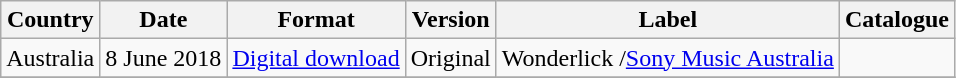<table class="wikitable">
<tr>
<th>Country</th>
<th>Date</th>
<th>Format</th>
<th>Version</th>
<th>Label</th>
<th>Catalogue</th>
</tr>
<tr>
<td>Australia</td>
<td>8 June 2018</td>
<td><a href='#'>Digital download</a></td>
<td>Original</td>
<td>Wonderlick /<a href='#'>Sony Music Australia</a></td>
<td></td>
</tr>
<tr>
</tr>
</table>
